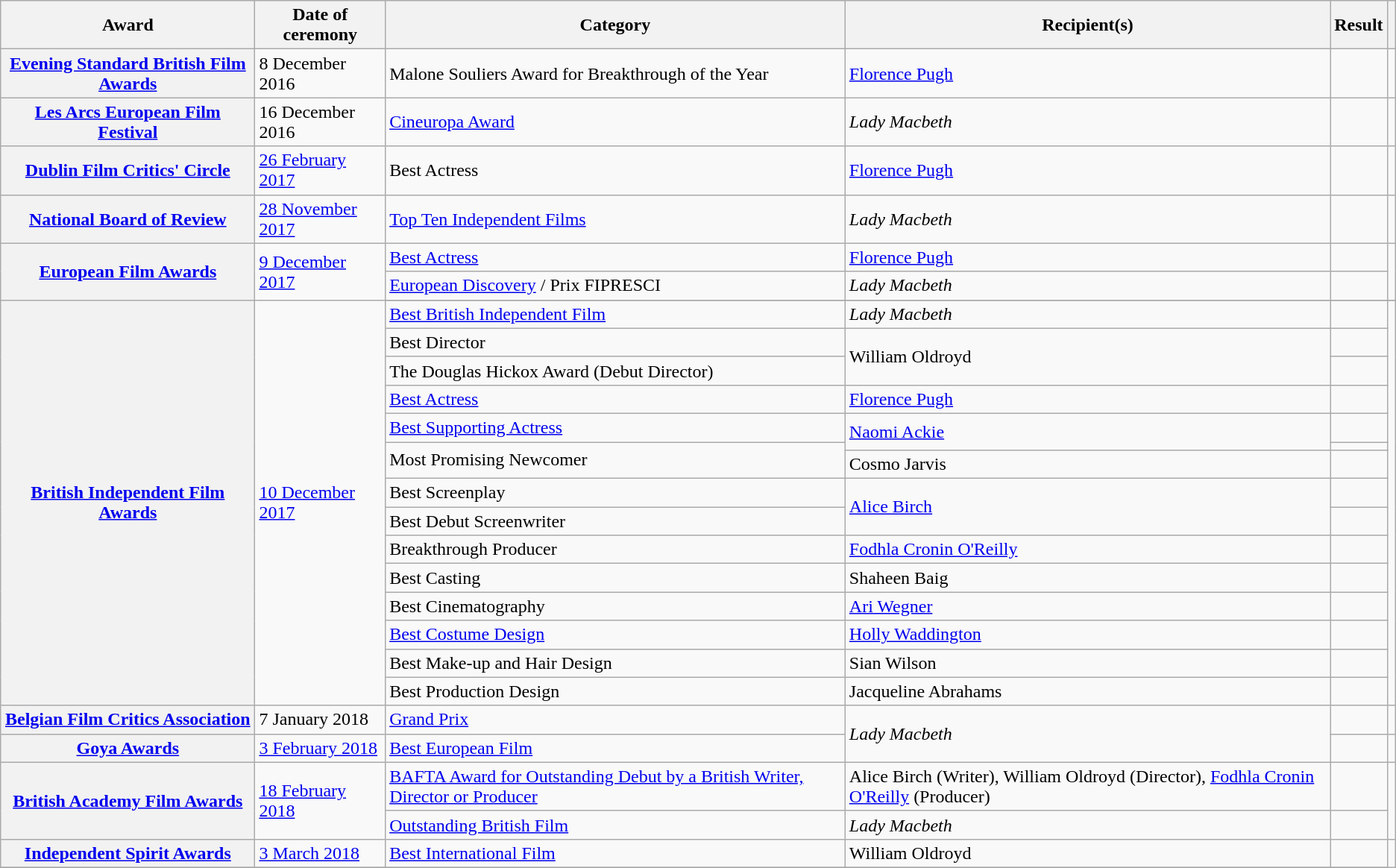<table class="wikitable plainrowheaders sortable">
<tr>
<th scope="col">Award</th>
<th scope="col">Date of ceremony</th>
<th scope="col">Category</th>
<th scope="col">Recipient(s)</th>
<th scope="col">Result</th>
<th scope="col" class="unsortable"></th>
</tr>
<tr>
<th scope="row" rowspan="1"><a href='#'>Evening Standard British Film Awards</a></th>
<td>8 December 2016</td>
<td>Malone Souliers Award for Breakthrough of the Year</td>
<td><a href='#'>Florence Pugh</a></td>
<td></td>
<td style="text-align:center;"></td>
</tr>
<tr>
<th scope="row" rowspan="1"><a href='#'>Les Arcs European Film Festival</a></th>
<td>16 December 2016</td>
<td><a href='#'>Cineuropa Award</a></td>
<td><em>Lady Macbeth</em></td>
<td></td>
<td style="text-align:center;"></td>
</tr>
<tr>
<th scope="row" rowspan="1"><a href='#'>Dublin Film Critics' Circle</a></th>
<td><a href='#'>26 February 2017</a></td>
<td>Best Actress</td>
<td><a href='#'>Florence Pugh</a></td>
<td></td>
<td style="text-align:center;"></td>
</tr>
<tr>
<th scope="row" rowspan="1"><a href='#'>National Board of Review</a></th>
<td><a href='#'>28 November 2017</a></td>
<td><a href='#'>Top Ten Independent Films</a></td>
<td><em>Lady Macbeth</em></td>
<td></td>
<td style="text-align:center;"></td>
</tr>
<tr>
<th scope="row" rowspan="2"><a href='#'>European Film Awards</a></th>
<td rowspan="2"><a href='#'>9 December 2017</a></td>
<td><a href='#'>Best Actress</a></td>
<td><a href='#'>Florence Pugh</a></td>
<td></td>
<td style="text-align:center;" rowspan="2"></td>
</tr>
<tr>
<td><a href='#'>European Discovery</a> / Prix FIPRESCI</td>
<td><em>Lady Macbeth</em></td>
<td></td>
</tr>
<tr>
<th scope="row" rowspan="16"><a href='#'>British Independent Film Awards</a></th>
<td rowspan="16"><a href='#'>10 December 2017</a></td>
</tr>
<tr>
<td><a href='#'>Best British Independent Film</a></td>
<td><em>Lady Macbeth</em></td>
<td></td>
<td style="text-align:center;" rowspan="15"></td>
</tr>
<tr>
<td>Best Director</td>
<td rowspan="2">William Oldroyd</td>
<td></td>
</tr>
<tr>
<td>The Douglas Hickox Award (Debut Director)</td>
<td></td>
</tr>
<tr>
<td><a href='#'>Best Actress</a></td>
<td><a href='#'>Florence Pugh</a></td>
<td></td>
</tr>
<tr>
<td><a href='#'>Best Supporting Actress</a></td>
<td rowspan="2"><a href='#'>Naomi Ackie</a></td>
<td></td>
</tr>
<tr>
<td rowspan="2">Most Promising Newcomer</td>
<td></td>
</tr>
<tr>
<td>Cosmo Jarvis</td>
<td></td>
</tr>
<tr>
<td>Best Screenplay</td>
<td rowspan="2"><a href='#'>Alice Birch</a></td>
<td></td>
</tr>
<tr>
<td>Best Debut Screenwriter</td>
<td></td>
</tr>
<tr>
<td>Breakthrough Producer</td>
<td><a href='#'>Fodhla Cronin O'Reilly</a></td>
<td></td>
</tr>
<tr>
<td>Best Casting</td>
<td>Shaheen Baig</td>
<td></td>
</tr>
<tr>
<td>Best Cinematography</td>
<td><a href='#'>Ari Wegner</a></td>
<td></td>
</tr>
<tr>
<td><a href='#'>Best Costume Design</a></td>
<td><a href='#'>Holly Waddington</a></td>
<td></td>
</tr>
<tr>
<td>Best Make-up and Hair Design</td>
<td>Sian Wilson</td>
<td></td>
</tr>
<tr>
<td>Best Production Design</td>
<td>Jacqueline Abrahams</td>
<td></td>
</tr>
<tr>
<th scope="row" rowspan="1"><a href='#'>Belgian Film Critics Association</a></th>
<td>7 January 2018</td>
<td><a href='#'>Grand Prix</a></td>
<td rowspan="2"><em>Lady Macbeth</em></td>
<td></td>
<td style="text-align:center;"></td>
</tr>
<tr>
<th scope="row" rowspan="1"><a href='#'>Goya Awards</a></th>
<td><a href='#'>3 February 2018</a></td>
<td><a href='#'>Best European Film</a></td>
<td></td>
<td style="text-align:center;"></td>
</tr>
<tr>
<th scope="row" rowspan="2"><a href='#'>British Academy Film Awards</a></th>
<td rowspan="2"><a href='#'>18 February 2018</a></td>
<td><a href='#'>BAFTA Award for Outstanding Debut by a British Writer, Director or Producer</a></td>
<td>Alice Birch (Writer), William Oldroyd (Director), <a href='#'>Fodhla Cronin O'Reilly</a> (Producer)</td>
<td></td>
<td style="text-align:center;" rowspan="2"></td>
</tr>
<tr>
<td><a href='#'>Outstanding British Film</a></td>
<td><em>Lady Macbeth</em></td>
<td></td>
</tr>
<tr>
<th scope="row" rowspan="1"><a href='#'>Independent Spirit Awards</a></th>
<td><a href='#'>3 March 2018</a></td>
<td><a href='#'>Best International Film</a></td>
<td>William Oldroyd</td>
<td></td>
<td style="text-align:center;" rowspan="6"></td>
</tr>
<tr>
</tr>
</table>
